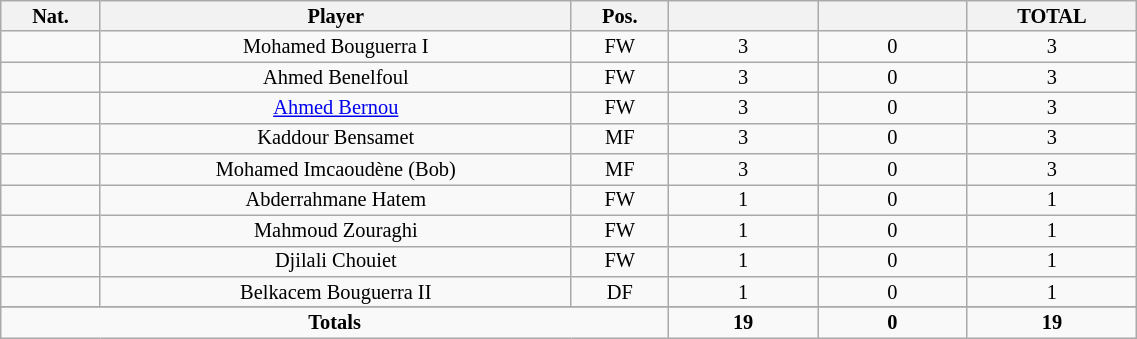<table class="wikitable sortable alternance"  style="font-size:85%; text-align:center; line-height:14px; width:60%;">
<tr>
<th width=10>Nat.</th>
<th width=140>Player</th>
<th width=10>Pos.</th>
<th width=40></th>
<th width=40></th>
<th width=40>TOTAL</th>
</tr>
<tr>
<td></td>
<td>Mohamed Bouguerra I</td>
<td>FW</td>
<td>3</td>
<td>0</td>
<td>3</td>
</tr>
<tr>
<td></td>
<td>Ahmed Benelfoul</td>
<td>FW</td>
<td>3</td>
<td>0</td>
<td>3</td>
</tr>
<tr>
<td></td>
<td><a href='#'>Ahmed Bernou</a></td>
<td>FW</td>
<td>3</td>
<td>0</td>
<td>3</td>
</tr>
<tr>
<td></td>
<td>Kaddour Bensamet</td>
<td>MF</td>
<td>3</td>
<td>0</td>
<td>3</td>
</tr>
<tr>
<td></td>
<td>Mohamed Imcaoudène (Bob)</td>
<td>MF</td>
<td>3</td>
<td>0</td>
<td>3</td>
</tr>
<tr>
<td></td>
<td>Abderrahmane Hatem</td>
<td>FW</td>
<td>1</td>
<td>0</td>
<td>1</td>
</tr>
<tr>
<td></td>
<td>Mahmoud Zouraghi</td>
<td>FW</td>
<td>1</td>
<td>0</td>
<td>1</td>
</tr>
<tr>
<td></td>
<td>Djilali Chouiet</td>
<td>FW</td>
<td>1</td>
<td>0</td>
<td>1</td>
</tr>
<tr>
<td></td>
<td>Belkacem Bouguerra II</td>
<td>DF</td>
<td>1</td>
<td>0</td>
<td>1</td>
</tr>
<tr>
</tr>
<tr class="sortbottom">
<td colspan="3"><strong>Totals</strong></td>
<td><strong>19</strong></td>
<td><strong>0</strong></td>
<td><strong>19</strong></td>
</tr>
</table>
